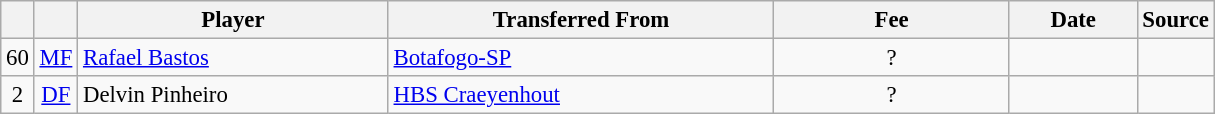<table class="wikitable plainrowheaders sortable" style="font-size:95%">
<tr>
<th></th>
<th></th>
<th scope=col style="width:200px;"><strong>Player</strong></th>
<th scope=col style="width:250px;"><strong>Transferred From</strong></th>
<th scope=col style="width:150px;"><strong>Fee</strong></th>
<th scope=col style="width:78px;"><strong>Date</strong></th>
<th><strong>Source</strong></th>
</tr>
<tr>
<td align=center>60</td>
<td align=center><a href='#'>MF</a></td>
<td> <a href='#'>Rafael Bastos</a></td>
<td> <a href='#'>Botafogo-SP</a></td>
<td align=center>?</td>
<td align=center></td>
<td align=center></td>
</tr>
<tr>
<td align=center>2</td>
<td align=center><a href='#'>DF</a></td>
<td> Delvin Pinheiro</td>
<td> <a href='#'>HBS Craeyenhout</a></td>
<td align=center>?</td>
<td align=center></td>
<td align=center></td>
</tr>
</table>
